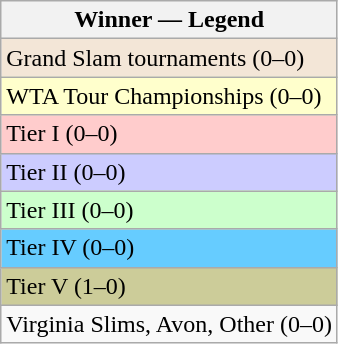<table class="wikitable sortable mw-collapsible mw-collapsed">
<tr>
<th>Winner — Legend</th>
</tr>
<tr>
<td bgcolor=#f3e6d7>Grand Slam tournaments (0–0)</td>
</tr>
<tr>
<td bgcolor=#ffffcc>WTA Tour Championships (0–0)</td>
</tr>
<tr>
<td bgcolor=#FFCCCC>Tier I (0–0)</td>
</tr>
<tr>
<td bgcolor=#CCCCFF>Tier II (0–0)</td>
</tr>
<tr>
<td bgcolor=#CCFFCC>Tier III (0–0)</td>
</tr>
<tr>
<td bgcolor=#66CCFF>Tier IV (0–0)</td>
</tr>
<tr>
<td bgcolor=#CCCC99>Tier V (1–0)</td>
</tr>
<tr>
<td>Virginia Slims, Avon, Other (0–0)</td>
</tr>
</table>
